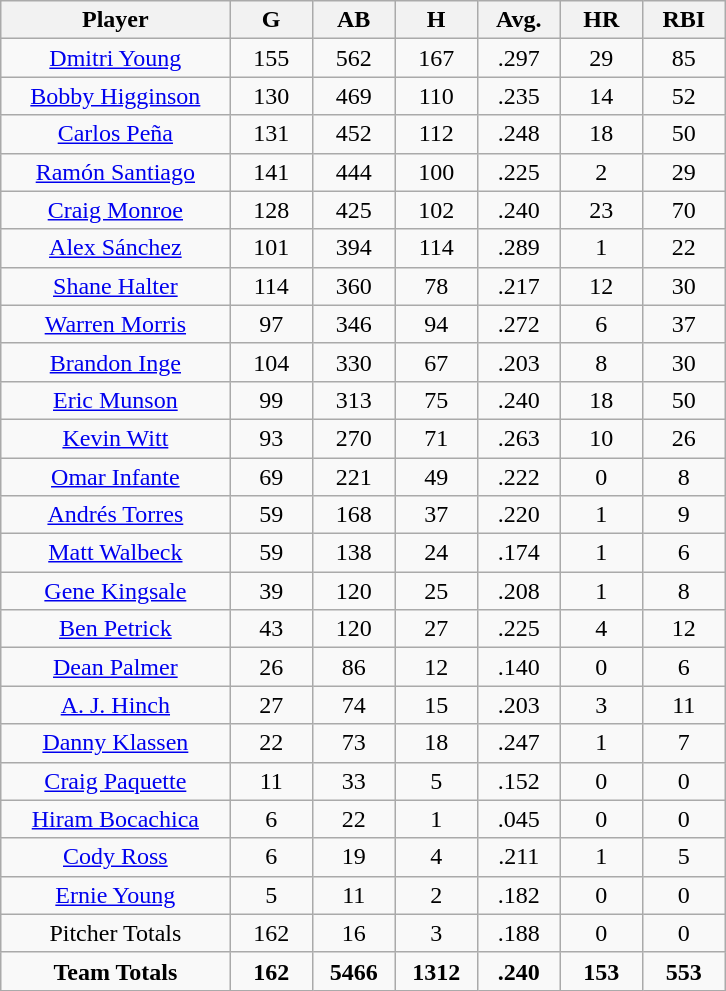<table class="wikitable sortable">
<tr>
<th bgcolor="#DDDDFF" width="25%">Player</th>
<th bgcolor="#DDDDFF" width="9%">G</th>
<th bgcolor="#DDDDFF" width="9%">AB</th>
<th bgcolor="#DDDDFF" width="9%">H</th>
<th bgcolor="#DDDDFF" width="9%">Avg.</th>
<th bgcolor="#DDDDFF" width="9%">HR</th>
<th bgcolor="#DDDDFF" width="9%">RBI</th>
</tr>
<tr align="center">
<td><a href='#'>Dmitri Young</a></td>
<td>155</td>
<td>562</td>
<td>167</td>
<td>.297</td>
<td>29</td>
<td>85</td>
</tr>
<tr align=center>
<td><a href='#'>Bobby Higginson</a></td>
<td>130</td>
<td>469</td>
<td>110</td>
<td>.235</td>
<td>14</td>
<td>52</td>
</tr>
<tr align="center">
<td><a href='#'>Carlos Peña</a></td>
<td>131</td>
<td>452</td>
<td>112</td>
<td>.248</td>
<td>18</td>
<td>50</td>
</tr>
<tr align="center">
<td><a href='#'>Ramón Santiago</a></td>
<td>141</td>
<td>444</td>
<td>100</td>
<td>.225</td>
<td>2</td>
<td>29</td>
</tr>
<tr align=center>
<td><a href='#'>Craig Monroe</a></td>
<td>128</td>
<td>425</td>
<td>102</td>
<td>.240</td>
<td>23</td>
<td>70</td>
</tr>
<tr align=center>
<td><a href='#'>Alex Sánchez</a></td>
<td>101</td>
<td>394</td>
<td>114</td>
<td>.289</td>
<td>1</td>
<td>22</td>
</tr>
<tr align=center>
<td><a href='#'>Shane Halter</a></td>
<td>114</td>
<td>360</td>
<td>78</td>
<td>.217</td>
<td>12</td>
<td>30</td>
</tr>
<tr align=center>
<td><a href='#'>Warren Morris</a></td>
<td>97</td>
<td>346</td>
<td>94</td>
<td>.272</td>
<td>6</td>
<td>37</td>
</tr>
<tr align="center">
<td><a href='#'>Brandon Inge</a></td>
<td>104</td>
<td>330</td>
<td>67</td>
<td>.203</td>
<td>8</td>
<td>30</td>
</tr>
<tr align=center>
<td><a href='#'>Eric Munson</a></td>
<td>99</td>
<td>313</td>
<td>75</td>
<td>.240</td>
<td>18</td>
<td>50</td>
</tr>
<tr align="center">
<td><a href='#'>Kevin Witt</a></td>
<td>93</td>
<td>270</td>
<td>71</td>
<td>.263</td>
<td>10</td>
<td>26</td>
</tr>
<tr align="center">
<td><a href='#'>Omar Infante</a></td>
<td>69</td>
<td>221</td>
<td>49</td>
<td>.222</td>
<td>0</td>
<td>8</td>
</tr>
<tr align="center">
<td><a href='#'>Andrés Torres</a></td>
<td>59</td>
<td>168</td>
<td>37</td>
<td>.220</td>
<td>1</td>
<td>9</td>
</tr>
<tr align="center">
<td><a href='#'>Matt Walbeck</a></td>
<td>59</td>
<td>138</td>
<td>24</td>
<td>.174</td>
<td>1</td>
<td>6</td>
</tr>
<tr align=center>
<td><a href='#'>Gene Kingsale</a></td>
<td>39</td>
<td>120</td>
<td>25</td>
<td>.208</td>
<td>1</td>
<td>8</td>
</tr>
<tr align=center>
<td><a href='#'>Ben Petrick</a></td>
<td>43</td>
<td>120</td>
<td>27</td>
<td>.225</td>
<td>4</td>
<td>12</td>
</tr>
<tr align=center>
<td><a href='#'>Dean Palmer</a></td>
<td>26</td>
<td>86</td>
<td>12</td>
<td>.140</td>
<td>0</td>
<td>6</td>
</tr>
<tr align=center>
<td><a href='#'>A. J. Hinch</a></td>
<td>27</td>
<td>74</td>
<td>15</td>
<td>.203</td>
<td>3</td>
<td>11</td>
</tr>
<tr align=center>
<td><a href='#'>Danny Klassen</a></td>
<td>22</td>
<td>73</td>
<td>18</td>
<td>.247</td>
<td>1</td>
<td>7</td>
</tr>
<tr align=center>
<td><a href='#'>Craig Paquette</a></td>
<td>11</td>
<td>33</td>
<td>5</td>
<td>.152</td>
<td>0</td>
<td>0</td>
</tr>
<tr align=center>
<td><a href='#'>Hiram Bocachica</a></td>
<td>6</td>
<td>22</td>
<td>1</td>
<td>.045</td>
<td>0</td>
<td>0</td>
</tr>
<tr align=center>
<td><a href='#'>Cody Ross</a></td>
<td>6</td>
<td>19</td>
<td>4</td>
<td>.211</td>
<td>1</td>
<td>5</td>
</tr>
<tr align=center>
<td><a href='#'>Ernie Young</a></td>
<td>5</td>
<td>11</td>
<td>2</td>
<td>.182</td>
<td>0</td>
<td>0</td>
</tr>
<tr align=center>
<td>Pitcher Totals</td>
<td>162</td>
<td>16</td>
<td>3</td>
<td>.188</td>
<td>0</td>
<td>0</td>
</tr>
<tr align=center>
<td><strong>Team Totals</strong></td>
<td><strong>162</strong></td>
<td><strong>5466</strong></td>
<td><strong>1312</strong></td>
<td><strong>.240</strong></td>
<td><strong>153</strong></td>
<td><strong>553</strong></td>
</tr>
</table>
